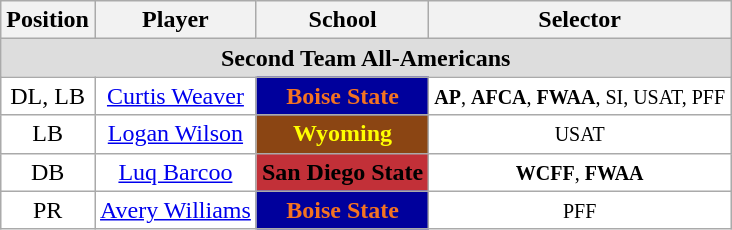<table class="wikitable">
<tr>
<th>Position</th>
<th>Player</th>
<th>School</th>
<th>Selector</th>
</tr>
<tr>
<td colspan="4" style="text-align:center; background:#ddd;"><strong>Second Team All-Americans</strong></td>
</tr>
<tr style="text-align:center;">
<td style="background:white">DL, LB</td>
<td style="background:white"><a href='#'>Curtis Weaver</a></td>
<th style="background:#00009C; color:#f47321;">Boise State</th>
<td style="background:white"><small><strong>AP</strong>, <strong>AFCA</strong>, <strong>FWAA</strong>, SI, USAT, PFF</small></td>
</tr>
<tr style="text-align:center;">
<td style="background:white">LB</td>
<td style="background:white"><a href='#'>Logan Wilson</a></td>
<th style="background:#8B4513; color:#FFFF00;">Wyoming</th>
<td style="background:white"><small>USAT</small></td>
</tr>
<tr style="text-align:center;">
<td style="background:white">DB</td>
<td style="background:white"><a href='#'>Luq Barcoo</a></td>
<th style="background:#C23038; color:#000000;">San Diego State</th>
<td style="background:white"><small><strong>WCFF</strong>, <strong>FWAA</strong></small></td>
</tr>
<tr style="text-align:center;">
<td style="background:white">PR</td>
<td style="background:white"><a href='#'>Avery Williams</a></td>
<th style="background:#00009C; color:#f47321;">Boise State</th>
<td style="background:white"><small>PFF</small></td>
</tr>
</table>
